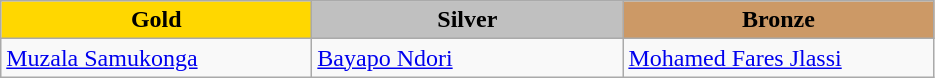<table class="wikitable" style="text-align:left">
<tr align="center">
<td width=200 bgcolor=gold><strong>Gold</strong></td>
<td width=200 bgcolor=silver><strong>Silver</strong></td>
<td width=200 bgcolor=CC9966><strong>Bronze</strong></td>
</tr>
<tr>
<td><a href='#'>Muzala Samukonga</a><br><em></em></td>
<td><a href='#'>Bayapo Ndori</a><br><em></em></td>
<td><a href='#'>Mohamed Fares Jlassi</a><br><em></em></td>
</tr>
</table>
